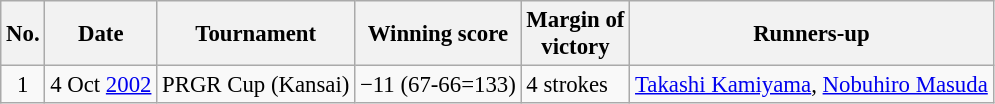<table class="wikitable" style="font-size:95%;">
<tr>
<th>No.</th>
<th>Date</th>
<th>Tournament</th>
<th>Winning score</th>
<th>Margin of<br>victory</th>
<th>Runners-up</th>
</tr>
<tr>
<td align=center>1</td>
<td align=right>4 Oct <a href='#'>2002</a></td>
<td>PRGR Cup (Kansai)</td>
<td>−11 (67-66=133)</td>
<td>4 strokes</td>
<td> <a href='#'>Takashi Kamiyama</a>,  <a href='#'>Nobuhiro Masuda</a></td>
</tr>
</table>
